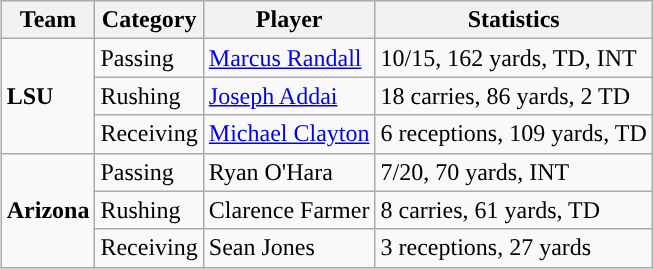<table class="wikitable" style="float: right;">
<tr>
<th>Team</th>
<th>Category</th>
<th>Player</th>
<th>Statistics</th>
</tr>
<tr>
<td rowspan=3><strong>LSU</strong></td>
<td>Passing</td>
<td><a href='#'>Marcus Randall</a></td>
<td>10/15, 162 yards, TD, INT</td>
</tr>
<tr>
<td>Rushing</td>
<td><a href='#'>Joseph Addai</a></td>
<td>18 carries, 86 yards, 2 TD</td>
</tr>
<tr>
<td>Receiving</td>
<td><a href='#'>Michael Clayton</a></td>
<td>6 receptions, 109 yards, TD</td>
</tr>
<tr>
<td rowspan=3><strong>Arizona</strong></td>
<td>Passing</td>
<td>Ryan O'Hara</td>
<td>7/20, 70 yards, INT</td>
</tr>
<tr>
<td>Rushing</td>
<td>Clarence Farmer</td>
<td>8 carries, 61 yards, TD</td>
</tr>
<tr>
<td>Receiving</td>
<td>Sean Jones</td>
<td>3 receptions, 27 yards</td>
</tr>
</table>
